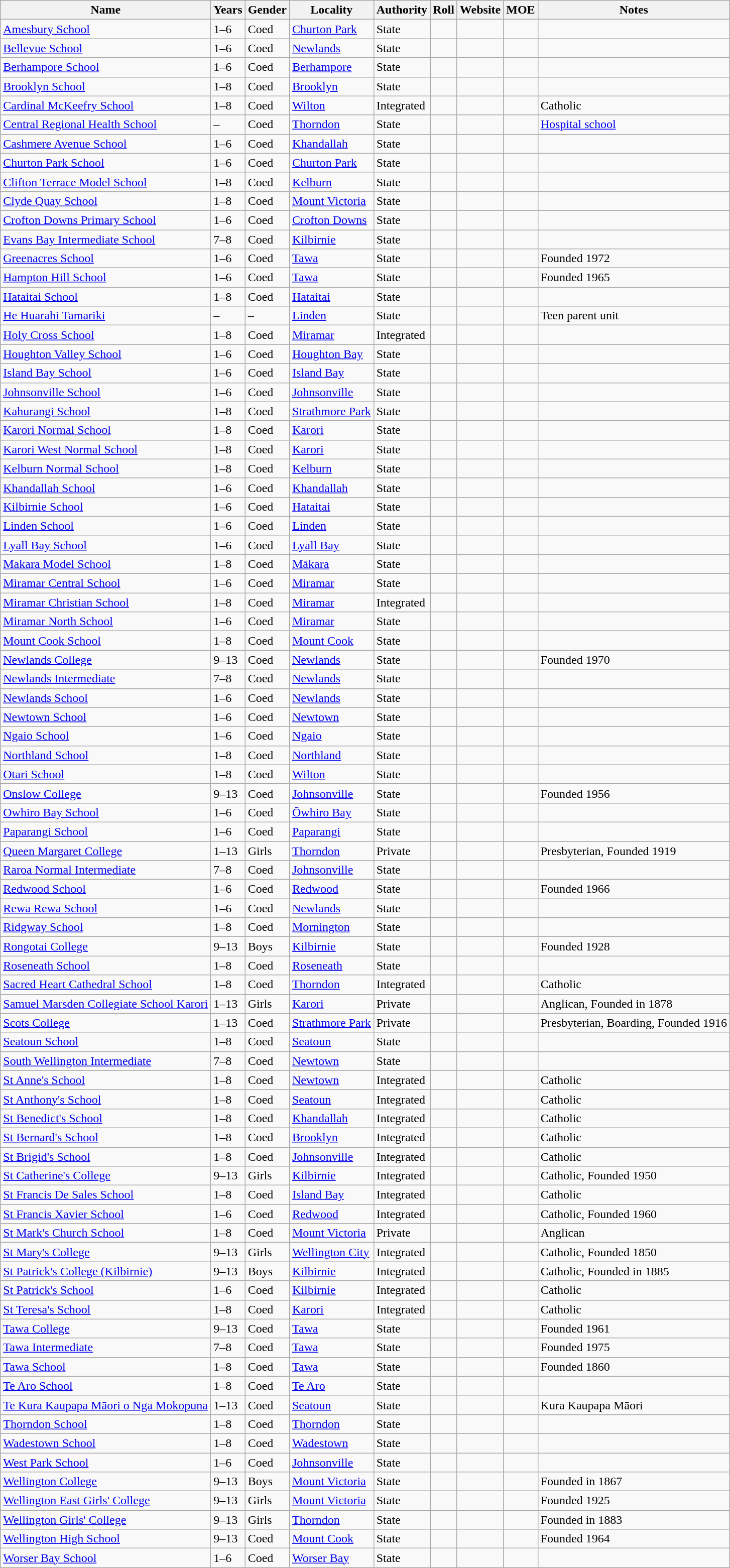<table class="wikitable sortable">
<tr>
<th>Name</th>
<th>Years</th>
<th>Gender</th>
<th>Locality</th>
<th>Authority</th>
<th>Roll</th>
<th>Website</th>
<th>MOE</th>
<th>Notes</th>
</tr>
<tr>
<td><a href='#'>Amesbury School</a></td>
<td>1–6</td>
<td>Coed</td>
<td><a href='#'>Churton Park</a></td>
<td>State</td>
<td></td>
<td></td>
<td></td>
<td></td>
</tr>
<tr>
<td><a href='#'>Bellevue School</a></td>
<td>1–6</td>
<td>Coed</td>
<td><a href='#'>Newlands</a></td>
<td>State</td>
<td></td>
<td></td>
<td></td>
<td></td>
</tr>
<tr>
<td><a href='#'>Berhampore School</a></td>
<td>1–6</td>
<td>Coed</td>
<td><a href='#'>Berhampore</a></td>
<td>State</td>
<td></td>
<td></td>
<td></td>
<td></td>
</tr>
<tr>
<td><a href='#'>Brooklyn School</a></td>
<td>1–8</td>
<td>Coed</td>
<td><a href='#'>Brooklyn</a></td>
<td>State</td>
<td></td>
<td></td>
<td></td>
<td></td>
</tr>
<tr>
<td><a href='#'>Cardinal McKeefry School</a></td>
<td>1–8</td>
<td>Coed</td>
<td><a href='#'>Wilton</a></td>
<td>Integrated</td>
<td></td>
<td></td>
<td></td>
<td>Catholic</td>
</tr>
<tr>
<td><a href='#'>Central Regional Health School</a></td>
<td>–</td>
<td>Coed</td>
<td><a href='#'>Thorndon</a></td>
<td>State</td>
<td></td>
<td></td>
<td></td>
<td><a href='#'>Hospital school</a></td>
</tr>
<tr>
<td><a href='#'>Cashmere Avenue School</a></td>
<td>1–6</td>
<td>Coed</td>
<td><a href='#'>Khandallah</a></td>
<td>State</td>
<td></td>
<td></td>
<td></td>
<td></td>
</tr>
<tr>
<td><a href='#'>Churton Park School</a></td>
<td>1–6</td>
<td>Coed</td>
<td><a href='#'>Churton Park</a></td>
<td>State</td>
<td></td>
<td></td>
<td></td>
<td></td>
</tr>
<tr>
<td><a href='#'>Clifton Terrace Model School</a></td>
<td>1–8</td>
<td>Coed</td>
<td><a href='#'>Kelburn</a></td>
<td>State</td>
<td></td>
<td></td>
<td></td>
<td></td>
</tr>
<tr>
<td><a href='#'>Clyde Quay School</a></td>
<td>1–8</td>
<td>Coed</td>
<td><a href='#'>Mount Victoria</a></td>
<td>State</td>
<td></td>
<td></td>
<td></td>
<td></td>
</tr>
<tr>
<td><a href='#'>Crofton Downs Primary School</a></td>
<td>1–6</td>
<td>Coed</td>
<td><a href='#'>Crofton Downs</a></td>
<td>State</td>
<td></td>
<td></td>
<td></td>
<td></td>
</tr>
<tr>
<td><a href='#'>Evans Bay Intermediate School</a></td>
<td>7–8</td>
<td>Coed</td>
<td><a href='#'>Kilbirnie</a></td>
<td>State</td>
<td></td>
<td></td>
<td></td>
<td></td>
</tr>
<tr>
<td><a href='#'>Greenacres School</a></td>
<td>1–6</td>
<td>Coed</td>
<td><a href='#'>Tawa</a></td>
<td>State</td>
<td></td>
<td></td>
<td></td>
<td>Founded 1972</td>
</tr>
<tr>
<td><a href='#'>Hampton Hill School</a></td>
<td>1–6</td>
<td>Coed</td>
<td><a href='#'>Tawa</a></td>
<td>State</td>
<td></td>
<td></td>
<td></td>
<td>Founded 1965</td>
</tr>
<tr>
<td><a href='#'>Hataitai School</a></td>
<td>1–8</td>
<td>Coed</td>
<td><a href='#'>Hataitai</a></td>
<td>State</td>
<td></td>
<td></td>
<td></td>
<td></td>
</tr>
<tr>
<td><a href='#'>He Huarahi Tamariki</a></td>
<td>–</td>
<td>–</td>
<td><a href='#'>Linden</a></td>
<td>State</td>
<td></td>
<td></td>
<td></td>
<td>Teen parent unit</td>
</tr>
<tr>
<td><a href='#'>Holy Cross School</a></td>
<td>1–8</td>
<td>Coed</td>
<td><a href='#'>Miramar</a></td>
<td>Integrated</td>
<td></td>
<td></td>
<td></td>
<td></td>
</tr>
<tr>
<td><a href='#'>Houghton Valley School</a></td>
<td>1–6</td>
<td>Coed</td>
<td><a href='#'>Houghton Bay</a></td>
<td>State</td>
<td></td>
<td></td>
<td></td>
<td></td>
</tr>
<tr>
<td><a href='#'>Island Bay School</a></td>
<td>1–6</td>
<td>Coed</td>
<td><a href='#'>Island Bay</a></td>
<td>State</td>
<td></td>
<td></td>
<td></td>
<td></td>
</tr>
<tr>
<td><a href='#'>Johnsonville School</a></td>
<td>1–6</td>
<td>Coed</td>
<td><a href='#'>Johnsonville</a></td>
<td>State</td>
<td></td>
<td></td>
<td></td>
<td></td>
</tr>
<tr>
<td><a href='#'>Kahurangi School</a></td>
<td>1–8</td>
<td>Coed</td>
<td><a href='#'>Strathmore Park</a></td>
<td>State</td>
<td></td>
<td></td>
<td></td>
<td></td>
</tr>
<tr>
<td><a href='#'>Karori Normal School</a></td>
<td>1–8</td>
<td>Coed</td>
<td><a href='#'>Karori</a></td>
<td>State</td>
<td></td>
<td></td>
<td></td>
<td></td>
</tr>
<tr>
<td><a href='#'>Karori West Normal School</a></td>
<td>1–8</td>
<td>Coed</td>
<td><a href='#'>Karori</a></td>
<td>State</td>
<td></td>
<td></td>
<td></td>
<td></td>
</tr>
<tr>
<td><a href='#'>Kelburn Normal School</a></td>
<td>1–8</td>
<td>Coed</td>
<td><a href='#'>Kelburn</a></td>
<td>State</td>
<td></td>
<td></td>
<td></td>
<td></td>
</tr>
<tr>
<td><a href='#'>Khandallah School</a></td>
<td>1–6</td>
<td>Coed</td>
<td><a href='#'>Khandallah</a></td>
<td>State</td>
<td></td>
<td></td>
<td></td>
<td></td>
</tr>
<tr>
<td><a href='#'>Kilbirnie School</a></td>
<td>1–6</td>
<td>Coed</td>
<td><a href='#'>Hataitai</a></td>
<td>State</td>
<td></td>
<td></td>
<td></td>
<td></td>
</tr>
<tr>
<td><a href='#'>Linden School</a></td>
<td>1–6</td>
<td>Coed</td>
<td><a href='#'>Linden</a></td>
<td>State</td>
<td></td>
<td></td>
<td></td>
<td></td>
</tr>
<tr>
<td><a href='#'>Lyall Bay School</a></td>
<td>1–6</td>
<td>Coed</td>
<td><a href='#'>Lyall Bay</a></td>
<td>State</td>
<td></td>
<td></td>
<td></td>
<td></td>
</tr>
<tr>
<td><a href='#'>Makara Model School</a></td>
<td>1–8</td>
<td>Coed</td>
<td><a href='#'>Mākara</a></td>
<td>State</td>
<td></td>
<td></td>
<td></td>
<td></td>
</tr>
<tr>
<td><a href='#'>Miramar Central School</a></td>
<td>1–6</td>
<td>Coed</td>
<td><a href='#'>Miramar</a></td>
<td>State</td>
<td></td>
<td></td>
<td></td>
<td></td>
</tr>
<tr>
<td><a href='#'>Miramar Christian School</a></td>
<td>1–8</td>
<td>Coed</td>
<td><a href='#'>Miramar</a></td>
<td>Integrated</td>
<td></td>
<td></td>
<td></td>
<td></td>
</tr>
<tr>
<td><a href='#'>Miramar North School</a></td>
<td>1–6</td>
<td>Coed</td>
<td><a href='#'>Miramar</a></td>
<td>State</td>
<td></td>
<td></td>
<td></td>
<td></td>
</tr>
<tr>
<td><a href='#'>Mount Cook School</a></td>
<td>1–8</td>
<td>Coed</td>
<td><a href='#'>Mount Cook</a></td>
<td>State</td>
<td></td>
<td></td>
<td></td>
<td></td>
</tr>
<tr>
<td><a href='#'>Newlands College</a></td>
<td>9–13</td>
<td>Coed</td>
<td><a href='#'>Newlands</a></td>
<td>State</td>
<td></td>
<td></td>
<td></td>
<td>Founded 1970</td>
</tr>
<tr>
<td><a href='#'>Newlands Intermediate</a></td>
<td>7–8</td>
<td>Coed</td>
<td><a href='#'>Newlands</a></td>
<td>State</td>
<td></td>
<td></td>
<td></td>
<td></td>
</tr>
<tr>
<td><a href='#'>Newlands School</a></td>
<td>1–6</td>
<td>Coed</td>
<td><a href='#'>Newlands</a></td>
<td>State</td>
<td></td>
<td></td>
<td></td>
<td></td>
</tr>
<tr>
<td><a href='#'>Newtown School</a></td>
<td>1–6</td>
<td>Coed</td>
<td><a href='#'>Newtown</a></td>
<td>State</td>
<td></td>
<td></td>
<td></td>
<td></td>
</tr>
<tr>
<td><a href='#'>Ngaio School</a></td>
<td>1–6</td>
<td>Coed</td>
<td><a href='#'>Ngaio</a></td>
<td>State</td>
<td></td>
<td></td>
<td></td>
<td></td>
</tr>
<tr>
<td><a href='#'>Northland School</a></td>
<td>1–8</td>
<td>Coed</td>
<td><a href='#'>Northland</a></td>
<td>State</td>
<td></td>
<td></td>
<td></td>
<td></td>
</tr>
<tr>
<td><a href='#'>Otari School</a></td>
<td>1–8</td>
<td>Coed</td>
<td><a href='#'>Wilton</a></td>
<td>State</td>
<td></td>
<td></td>
<td></td>
<td></td>
</tr>
<tr>
<td><a href='#'>Onslow College</a></td>
<td>9–13</td>
<td>Coed</td>
<td><a href='#'>Johnsonville</a></td>
<td>State</td>
<td></td>
<td></td>
<td></td>
<td>Founded 1956</td>
</tr>
<tr>
<td><a href='#'>Owhiro Bay School</a></td>
<td>1–6</td>
<td>Coed</td>
<td><a href='#'>Ōwhiro Bay</a></td>
<td>State</td>
<td></td>
<td></td>
<td></td>
<td></td>
</tr>
<tr>
<td><a href='#'>Paparangi School</a></td>
<td>1–6</td>
<td>Coed</td>
<td><a href='#'>Paparangi</a></td>
<td>State</td>
<td></td>
<td></td>
<td></td>
<td></td>
</tr>
<tr>
<td><a href='#'>Queen Margaret College</a></td>
<td>1–13</td>
<td>Girls</td>
<td><a href='#'>Thorndon</a></td>
<td>Private</td>
<td></td>
<td></td>
<td></td>
<td>Presbyterian, Founded 1919</td>
</tr>
<tr>
<td><a href='#'>Raroa Normal Intermediate</a></td>
<td>7–8</td>
<td>Coed</td>
<td><a href='#'>Johnsonville</a></td>
<td>State</td>
<td></td>
<td></td>
<td></td>
<td></td>
</tr>
<tr>
<td><a href='#'>Redwood School</a></td>
<td>1–6</td>
<td>Coed</td>
<td><a href='#'>Redwood</a></td>
<td>State</td>
<td></td>
<td></td>
<td></td>
<td>Founded 1966</td>
</tr>
<tr>
<td><a href='#'>Rewa Rewa School</a></td>
<td>1–6</td>
<td>Coed</td>
<td><a href='#'>Newlands</a></td>
<td>State</td>
<td></td>
<td></td>
<td></td>
<td></td>
</tr>
<tr>
<td><a href='#'>Ridgway School</a></td>
<td>1–8</td>
<td>Coed</td>
<td><a href='#'>Mornington</a></td>
<td>State</td>
<td></td>
<td></td>
<td></td>
<td></td>
</tr>
<tr>
<td><a href='#'>Rongotai College</a></td>
<td>9–13</td>
<td>Boys</td>
<td><a href='#'>Kilbirnie</a></td>
<td>State</td>
<td></td>
<td></td>
<td></td>
<td>Founded 1928</td>
</tr>
<tr>
<td><a href='#'>Roseneath School</a></td>
<td>1–8</td>
<td>Coed</td>
<td><a href='#'>Roseneath</a></td>
<td>State</td>
<td></td>
<td></td>
<td></td>
<td></td>
</tr>
<tr>
<td><a href='#'>Sacred Heart Cathedral School</a></td>
<td>1–8</td>
<td>Coed</td>
<td><a href='#'>Thorndon</a></td>
<td>Integrated</td>
<td></td>
<td></td>
<td></td>
<td>Catholic</td>
</tr>
<tr>
<td><a href='#'>Samuel Marsden Collegiate School Karori</a></td>
<td>1–13</td>
<td>Girls</td>
<td><a href='#'>Karori</a></td>
<td>Private</td>
<td></td>
<td></td>
<td></td>
<td>Anglican, Founded in 1878</td>
</tr>
<tr>
<td><a href='#'>Scots College</a></td>
<td>1–13</td>
<td>Coed</td>
<td><a href='#'>Strathmore Park</a></td>
<td>Private</td>
<td></td>
<td></td>
<td></td>
<td>Presbyterian, Boarding, Founded 1916</td>
</tr>
<tr>
<td><a href='#'>Seatoun School</a></td>
<td>1–8</td>
<td>Coed</td>
<td><a href='#'>Seatoun</a></td>
<td>State</td>
<td></td>
<td></td>
<td></td>
<td></td>
</tr>
<tr>
<td><a href='#'>South Wellington Intermediate</a></td>
<td>7–8</td>
<td>Coed</td>
<td><a href='#'>Newtown</a></td>
<td>State</td>
<td></td>
<td></td>
<td></td>
<td></td>
</tr>
<tr>
<td><a href='#'>St Anne's School</a></td>
<td>1–8</td>
<td>Coed</td>
<td><a href='#'>Newtown</a></td>
<td>Integrated</td>
<td></td>
<td></td>
<td></td>
<td>Catholic</td>
</tr>
<tr>
<td><a href='#'>St Anthony's School</a></td>
<td>1–8</td>
<td>Coed</td>
<td><a href='#'>Seatoun</a></td>
<td>Integrated</td>
<td></td>
<td></td>
<td></td>
<td>Catholic</td>
</tr>
<tr>
<td><a href='#'>St Benedict's School</a></td>
<td>1–8</td>
<td>Coed</td>
<td><a href='#'>Khandallah</a></td>
<td>Integrated</td>
<td></td>
<td></td>
<td></td>
<td>Catholic</td>
</tr>
<tr>
<td><a href='#'>St Bernard's School</a></td>
<td>1–8</td>
<td>Coed</td>
<td><a href='#'>Brooklyn</a></td>
<td>Integrated</td>
<td></td>
<td></td>
<td></td>
<td>Catholic</td>
</tr>
<tr>
<td><a href='#'>St Brigid's School</a></td>
<td>1–8</td>
<td>Coed</td>
<td><a href='#'>Johnsonville</a></td>
<td>Integrated</td>
<td></td>
<td></td>
<td></td>
<td>Catholic</td>
</tr>
<tr>
<td><a href='#'>St Catherine's College</a></td>
<td>9–13</td>
<td>Girls</td>
<td><a href='#'>Kilbirnie</a></td>
<td>Integrated</td>
<td></td>
<td></td>
<td></td>
<td>Catholic, Founded 1950</td>
</tr>
<tr>
<td><a href='#'>St Francis De Sales School</a></td>
<td>1–8</td>
<td>Coed</td>
<td><a href='#'>Island Bay</a></td>
<td>Integrated</td>
<td></td>
<td></td>
<td></td>
<td>Catholic</td>
</tr>
<tr>
<td><a href='#'>St Francis Xavier School</a></td>
<td>1–6</td>
<td>Coed</td>
<td><a href='#'>Redwood</a></td>
<td>Integrated</td>
<td></td>
<td></td>
<td></td>
<td>Catholic, Founded 1960</td>
</tr>
<tr>
<td><a href='#'>St Mark's Church School</a></td>
<td>1–8</td>
<td>Coed</td>
<td><a href='#'>Mount Victoria</a></td>
<td>Private</td>
<td></td>
<td></td>
<td></td>
<td>Anglican</td>
</tr>
<tr>
<td><a href='#'>St Mary's College</a></td>
<td>9–13</td>
<td>Girls</td>
<td><a href='#'>Wellington City</a></td>
<td>Integrated</td>
<td></td>
<td></td>
<td></td>
<td>Catholic, Founded 1850</td>
</tr>
<tr>
<td><a href='#'>St Patrick's College (Kilbirnie)</a></td>
<td>9–13</td>
<td>Boys</td>
<td><a href='#'>Kilbirnie</a></td>
<td>Integrated</td>
<td></td>
<td></td>
<td></td>
<td>Catholic, Founded in 1885</td>
</tr>
<tr>
<td><a href='#'>St Patrick's School</a></td>
<td>1–6</td>
<td>Coed</td>
<td><a href='#'>Kilbirnie</a></td>
<td>Integrated</td>
<td></td>
<td></td>
<td></td>
<td>Catholic</td>
</tr>
<tr>
<td><a href='#'>St Teresa's School</a></td>
<td>1–8</td>
<td>Coed</td>
<td><a href='#'>Karori</a></td>
<td>Integrated</td>
<td></td>
<td></td>
<td></td>
<td>Catholic</td>
</tr>
<tr>
<td><a href='#'>Tawa College</a></td>
<td>9–13</td>
<td>Coed</td>
<td><a href='#'>Tawa</a></td>
<td>State</td>
<td></td>
<td></td>
<td></td>
<td>Founded 1961</td>
</tr>
<tr>
<td><a href='#'>Tawa Intermediate</a></td>
<td>7–8</td>
<td>Coed</td>
<td><a href='#'>Tawa</a></td>
<td>State</td>
<td></td>
<td></td>
<td></td>
<td>Founded 1975</td>
</tr>
<tr>
<td><a href='#'>Tawa School</a></td>
<td>1–8</td>
<td>Coed</td>
<td><a href='#'>Tawa</a></td>
<td>State</td>
<td></td>
<td></td>
<td></td>
<td>Founded 1860</td>
</tr>
<tr>
<td><a href='#'>Te Aro School</a></td>
<td>1–8</td>
<td>Coed</td>
<td><a href='#'>Te Aro</a></td>
<td>State</td>
<td></td>
<td></td>
<td></td>
<td></td>
</tr>
<tr>
<td><a href='#'>Te Kura Kaupapa Māori o Nga Mokopuna</a></td>
<td>1–13</td>
<td>Coed</td>
<td><a href='#'>Seatoun</a></td>
<td>State</td>
<td></td>
<td></td>
<td></td>
<td>Kura Kaupapa Māori</td>
</tr>
<tr>
<td><a href='#'>Thorndon School</a></td>
<td>1–8</td>
<td>Coed</td>
<td><a href='#'>Thorndon</a></td>
<td>State</td>
<td></td>
<td></td>
<td></td>
<td></td>
</tr>
<tr>
<td><a href='#'>Wadestown School</a></td>
<td>1–8</td>
<td>Coed</td>
<td><a href='#'>Wadestown</a></td>
<td>State</td>
<td></td>
<td></td>
<td></td>
<td></td>
</tr>
<tr>
<td><a href='#'>West Park School</a></td>
<td>1–6</td>
<td>Coed</td>
<td><a href='#'>Johnsonville</a></td>
<td>State</td>
<td></td>
<td></td>
<td></td>
<td></td>
</tr>
<tr>
<td><a href='#'>Wellington College</a></td>
<td>9–13</td>
<td>Boys</td>
<td><a href='#'>Mount Victoria</a></td>
<td>State</td>
<td></td>
<td></td>
<td></td>
<td>Founded in 1867</td>
</tr>
<tr>
<td><a href='#'>Wellington East Girls' College</a></td>
<td>9–13</td>
<td>Girls</td>
<td><a href='#'>Mount Victoria</a></td>
<td>State</td>
<td></td>
<td></td>
<td></td>
<td>Founded 1925</td>
</tr>
<tr>
<td><a href='#'>Wellington Girls' College</a></td>
<td>9–13</td>
<td>Girls</td>
<td><a href='#'>Thorndon</a></td>
<td>State</td>
<td></td>
<td></td>
<td></td>
<td>Founded in 1883</td>
</tr>
<tr>
<td><a href='#'>Wellington High School</a></td>
<td>9–13</td>
<td>Coed</td>
<td><a href='#'>Mount Cook</a></td>
<td>State</td>
<td></td>
<td></td>
<td></td>
<td>Founded 1964</td>
</tr>
<tr>
<td><a href='#'>Worser Bay School</a></td>
<td>1–6</td>
<td>Coed</td>
<td><a href='#'>Worser Bay</a></td>
<td>State</td>
<td></td>
<td></td>
<td></td>
<td></td>
</tr>
</table>
